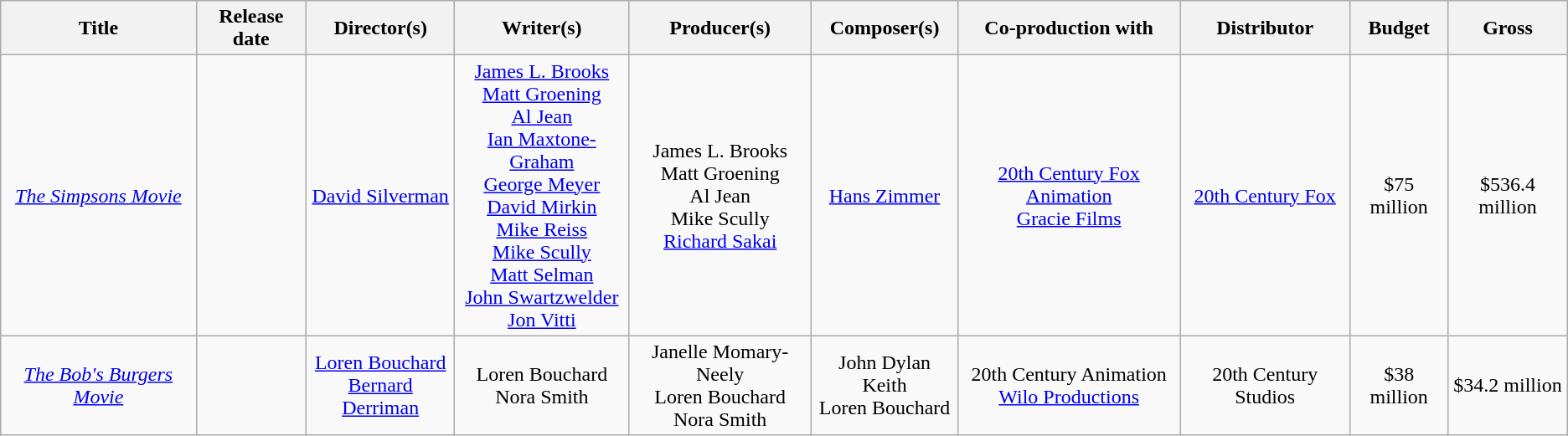<table class="wikitable plainrowheaders sortable" style="text-align:center;">
<tr>
<th scope="col">Title</th>
<th scope="col">Release date</th>
<th scope="col">Director(s)</th>
<th scope="col">Writer(s)</th>
<th scope="col">Producer(s)</th>
<th scope="col">Composer(s)</th>
<th scope="col">Co-production with</th>
<th scope="col">Distributor</th>
<th scope="col">Budget</th>
<th scope="col">Gross</th>
</tr>
<tr>
<td scope="row"><em><a href='#'>The Simpsons Movie</a></em></td>
<td></td>
<td><a href='#'>David Silverman</a></td>
<td><a href='#'>James L. Brooks</a><br><a href='#'>Matt Groening</a><br><a href='#'>Al Jean</a><br><a href='#'>Ian Maxtone-Graham</a><br><a href='#'>George Meyer</a><br><a href='#'>David Mirkin</a><br><a href='#'>Mike Reiss</a><br><a href='#'>Mike Scully</a><br><a href='#'>Matt Selman</a><br><a href='#'>John Swartzwelder</a><br><a href='#'>Jon Vitti</a></td>
<td>James L. Brooks<br>Matt Groening<br>Al Jean<br>Mike Scully<br><a href='#'>Richard Sakai</a></td>
<td><a href='#'>Hans Zimmer</a></td>
<td><a href='#'>20th Century Fox Animation</a><br><a href='#'>Gracie Films</a></td>
<td><a href='#'>20th Century Fox</a></td>
<td>$75 million</td>
<td>$536.4 million</td>
</tr>
<tr>
<td scope="row"><em><a href='#'>The Bob's Burgers Movie</a></em></td>
<td></td>
<td><a href='#'>Loren Bouchard</a><br><a href='#'>Bernard Derriman</a></td>
<td>Loren Bouchard<br>Nora Smith</td>
<td>Janelle Momary-Neely<br>Loren Bouchard<br>Nora Smith</td>
<td>John Dylan Keith<br>Loren Bouchard</td>
<td>20th Century Animation<br><a href='#'>Wilo Productions</a></td>
<td>20th Century Studios</td>
<td>$38 million</td>
<td>$34.2 million</td>
</tr>
</table>
